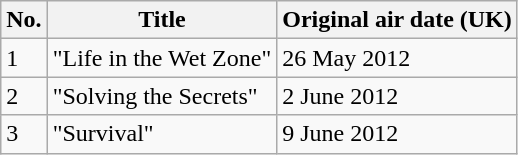<table class="wikitable">
<tr>
<th>No.</th>
<th>Title</th>
<th>Original air date (UK)</th>
</tr>
<tr>
<td>1</td>
<td>"Life in the Wet Zone"</td>
<td>26 May 2012</td>
</tr>
<tr>
<td>2</td>
<td>"Solving the Secrets"</td>
<td>2 June 2012</td>
</tr>
<tr>
<td>3</td>
<td>"Survival"</td>
<td>9 June 2012</td>
</tr>
</table>
